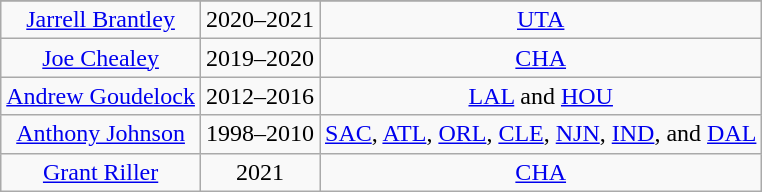<table class="wikitable">
<tr>
</tr>
<tr align="center">
<td><a href='#'>Jarrell Brantley</a></td>
<td>2020–2021</td>
<td><a href='#'>UTA</a></td>
</tr>
<tr align="center">
<td><a href='#'>Joe Chealey</a></td>
<td>2019–2020</td>
<td><a href='#'>CHA</a></td>
</tr>
<tr align="center">
<td><a href='#'>Andrew Goudelock</a></td>
<td>2012–2016</td>
<td><a href='#'>LAL</a> and <a href='#'>HOU</a></td>
</tr>
<tr align="center">
<td><a href='#'>Anthony Johnson</a></td>
<td>1998–2010</td>
<td><a href='#'>SAC</a>, <a href='#'>ATL</a>, <a href='#'>ORL</a>, <a href='#'>CLE</a>, <a href='#'>NJN</a>, <a href='#'>IND</a>, and <a href='#'>DAL</a></td>
</tr>
<tr align="center">
<td><a href='#'>Grant Riller</a></td>
<td>2021</td>
<td><a href='#'>CHA</a></td>
</tr>
</table>
